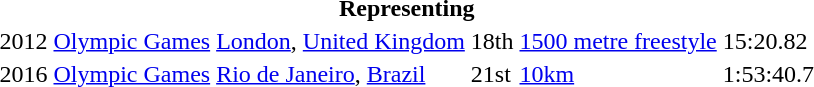<table>
<tr>
<th colspan="6">Representing </th>
</tr>
<tr>
<td>2012</td>
<td><a href='#'>Olympic Games</a></td>
<td><a href='#'>London</a>, <a href='#'>United Kingdom</a></td>
<td>18th</td>
<td><a href='#'>1500 metre freestyle</a></td>
<td>15:20.82</td>
</tr>
<tr>
<td>2016</td>
<td><a href='#'>Olympic Games</a></td>
<td><a href='#'>Rio de Janeiro</a>, <a href='#'>Brazil</a></td>
<td>21st</td>
<td><a href='#'>10km</a></td>
<td>1:53:40.7</td>
</tr>
</table>
